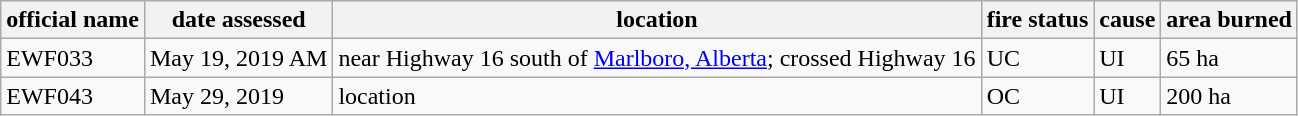<table class="wikitable">
<tr>
<th>official name</th>
<th>date assessed</th>
<th>location</th>
<th>fire status</th>
<th>cause</th>
<th>area burned</th>
</tr>
<tr>
<td>EWF033</td>
<td>May 19, 2019 AM</td>
<td>near Highway 16 south of <a href='#'>Marlboro, Alberta</a>; crossed Highway 16</td>
<td>UC</td>
<td>UI</td>
<td>65 ha </td>
</tr>
<tr>
<td>EWF043</td>
<td>May 29, 2019</td>
<td>location</td>
<td>OC</td>
<td>UI</td>
<td>200 ha </td>
</tr>
</table>
